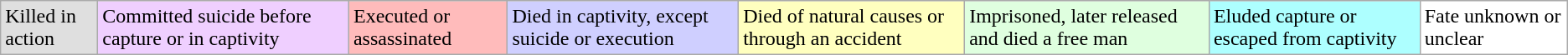<table class="wikitable sortable">
<tr>
<td style="background:#dfdfdf">Killed in action</td>
<td style="background:#efcfff">Committed suicide before capture or in captivity</td>
<td style="background:#ffbbbb">Executed or assassinated</td>
<td style="background:#cfcfff">Died in captivity, except suicide or execution</td>
<td style="background:#ffffbf">Died of natural causes or through an accident</td>
<td style="background:#dfffdf">Imprisoned, later released and died a free man</td>
<td style="background:#adffff">Eluded capture or escaped from captivity</td>
<td style="background:#ffffff">Fate unknown or unclear</td>
</tr>
</table>
